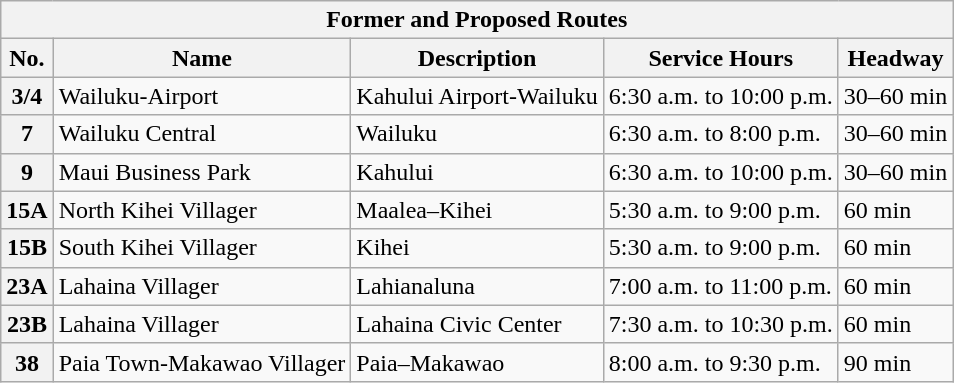<table class="wikitable">
<tr>
<th colspan="5">Former and Proposed Routes</th>
</tr>
<tr>
<th>No.</th>
<th>Name</th>
<th>Description</th>
<th>Service Hours</th>
<th>Headway</th>
</tr>
<tr>
<th>3/4</th>
<td>Wailuku-Airport</td>
<td>Kahului Airport-Wailuku</td>
<td>6:30 a.m. to 10:00 p.m.</td>
<td>30–60 min</td>
</tr>
<tr>
<th>7</th>
<td>Wailuku Central</td>
<td>Wailuku</td>
<td>6:30 a.m. to 8:00 p.m.</td>
<td>30–60 min</td>
</tr>
<tr>
<th>9</th>
<td>Maui Business Park</td>
<td>Kahului</td>
<td>6:30 a.m. to 10:00 p.m.</td>
<td>30–60 min</td>
</tr>
<tr>
<th>15A</th>
<td>North Kihei Villager</td>
<td>Maalea–Kihei</td>
<td>5:30 a.m. to 9:00 p.m.</td>
<td>60 min</td>
</tr>
<tr>
<th>15B</th>
<td>South Kihei Villager</td>
<td>Kihei</td>
<td>5:30 a.m. to 9:00 p.m.</td>
<td>60 min</td>
</tr>
<tr>
<th>23A</th>
<td>Lahaina Villager</td>
<td>Lahianaluna</td>
<td>7:00 a.m. to 11:00 p.m.</td>
<td>60 min</td>
</tr>
<tr>
<th>23B</th>
<td>Lahaina Villager</td>
<td>Lahaina Civic Center</td>
<td>7:30 a.m. to 10:30 p.m.</td>
<td>60 min</td>
</tr>
<tr>
<th>38</th>
<td>Paia Town-Makawao Villager</td>
<td>Paia–Makawao</td>
<td>8:00 a.m. to 9:30 p.m.</td>
<td>90 min</td>
</tr>
</table>
